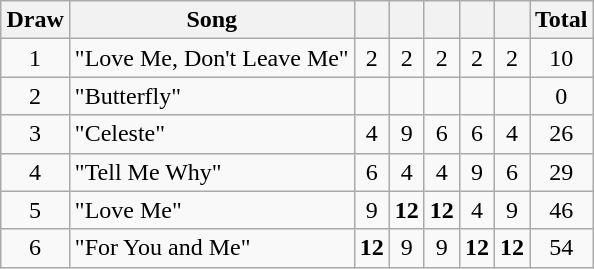<table class="wikitable plainrowheaders" style="margin: 1em auto 1em auto; text-align:center;">
<tr>
<th>Draw</th>
<th>Song</th>
<th></th>
<th></th>
<th></th>
<th></th>
<th></th>
<th>Total</th>
</tr>
<tr>
<td>1</td>
<td align="left">"Love Me, Don't Leave Me"</td>
<td>2</td>
<td>2</td>
<td>2</td>
<td>2</td>
<td>2</td>
<td>10</td>
</tr>
<tr>
<td>2</td>
<td align="left">"Butterfly"</td>
<td></td>
<td></td>
<td></td>
<td></td>
<td></td>
<td>0</td>
</tr>
<tr>
<td>3</td>
<td align="left">"Celeste"</td>
<td>4</td>
<td>9</td>
<td>6</td>
<td>6</td>
<td>4</td>
<td>26</td>
</tr>
<tr>
<td>4</td>
<td align="left">"Tell Me Why"</td>
<td>6</td>
<td>4</td>
<td>4</td>
<td>9</td>
<td>6</td>
<td>29</td>
</tr>
<tr>
<td>5</td>
<td align="left">"Love Me"</td>
<td>9</td>
<td><strong>12</strong></td>
<td><strong>12</strong></td>
<td>4</td>
<td>9</td>
<td>46</td>
</tr>
<tr>
<td>6</td>
<td align="left">"For You and Me"</td>
<td><strong>12</strong></td>
<td>9</td>
<td>9</td>
<td><strong>12</strong></td>
<td><strong>12</strong></td>
<td>54</td>
</tr>
</table>
